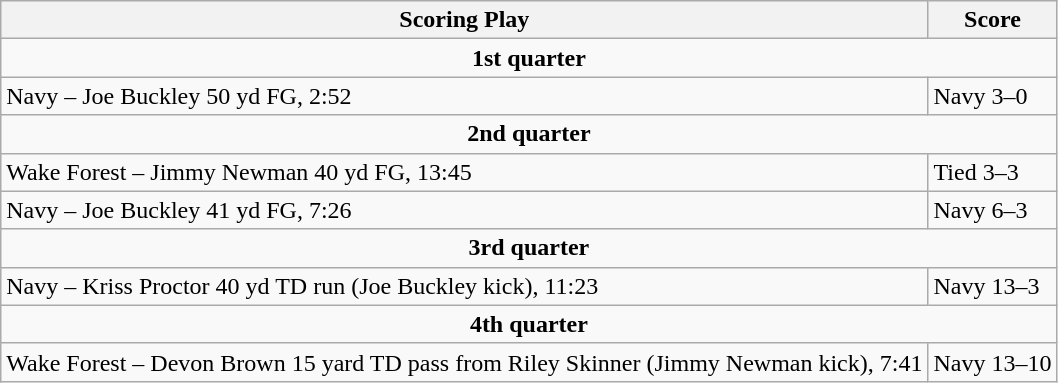<table class="wikitable">
<tr>
<th>Scoring Play</th>
<th>Score</th>
</tr>
<tr>
<td colspan="4" align="center"><strong>1st quarter</strong></td>
</tr>
<tr>
<td>Navy – Joe Buckley 50 yd FG, 2:52</td>
<td>Navy 3–0</td>
</tr>
<tr>
<td colspan="4" align="center"><strong>2nd quarter</strong></td>
</tr>
<tr>
<td>Wake Forest – Jimmy Newman 40 yd FG, 13:45</td>
<td>Tied 3–3</td>
</tr>
<tr>
<td>Navy – Joe Buckley 41 yd FG, 7:26</td>
<td>Navy 6–3</td>
</tr>
<tr>
<td colspan="6" align="center"><strong>3rd quarter</strong></td>
</tr>
<tr>
<td>Navy – Kriss Proctor 40 yd TD run (Joe Buckley kick), 11:23</td>
<td>Navy 13–3</td>
</tr>
<tr>
<td colspan="6" align="center"><strong>4th quarter</strong></td>
</tr>
<tr>
<td>Wake Forest – Devon Brown 15 yard TD pass from Riley Skinner (Jimmy Newman kick), 7:41</td>
<td>Navy 13–10</td>
</tr>
</table>
